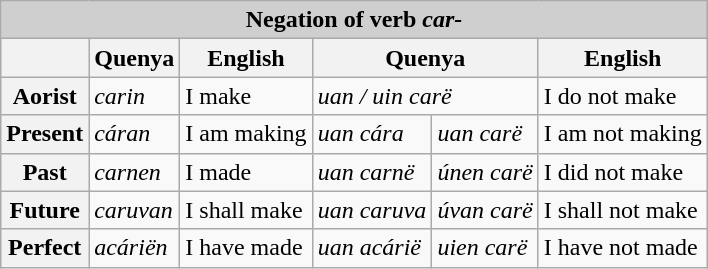<table class="wikitable">
<tr>
<th colspan="6" style="background:#cfcfcf;">Negation of verb <em>car-</em></th>
</tr>
<tr>
<th></th>
<th>Quenya</th>
<th>English</th>
<th colspan=2>Quenya</th>
<th>English</th>
</tr>
<tr>
<th>Aorist</th>
<td><em>carin</em></td>
<td>I make</td>
<td colspan=2><em>uan / uin carë</em></td>
<td>I do not make</td>
</tr>
<tr>
<th>Present</th>
<td><em>cáran</em></td>
<td>I am making</td>
<td><em>uan cára</em></td>
<td><em>uan carë</em></td>
<td>I am not making</td>
</tr>
<tr>
<th>Past</th>
<td><em>carnen</em></td>
<td>I made</td>
<td><em>uan carnë</em></td>
<td><em>únen carë</em></td>
<td>I did not make</td>
</tr>
<tr>
<th>Future</th>
<td><em>caruvan</em></td>
<td>I shall make</td>
<td><em>uan caruva</em></td>
<td><em>úvan carë</em></td>
<td>I shall not make</td>
</tr>
<tr>
<th>Perfect</th>
<td><em>acáriën</em></td>
<td>I have made</td>
<td><em>uan acárië</em></td>
<td><em>uien carë</em></td>
<td>I have not made</td>
</tr>
</table>
